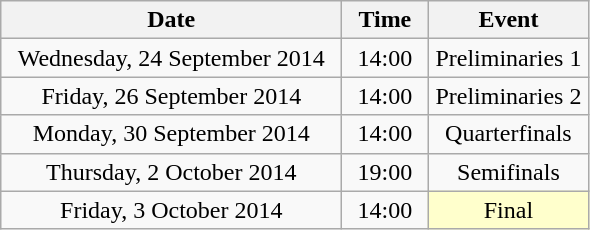<table class = "wikitable" style="text-align:center;">
<tr>
<th width=220>Date</th>
<th width=50>Time</th>
<th width=100>Event</th>
</tr>
<tr>
<td>Wednesday, 24 September 2014</td>
<td>14:00</td>
<td>Preliminaries 1</td>
</tr>
<tr>
<td>Friday, 26 September 2014</td>
<td>14:00</td>
<td>Preliminaries 2</td>
</tr>
<tr>
<td>Monday, 30 September 2014</td>
<td>14:00</td>
<td>Quarterfinals</td>
</tr>
<tr>
<td>Thursday, 2 October 2014</td>
<td>19:00</td>
<td>Semifinals</td>
</tr>
<tr>
<td>Friday, 3 October 2014</td>
<td>14:00</td>
<td bgcolor=ffffcc>Final</td>
</tr>
</table>
